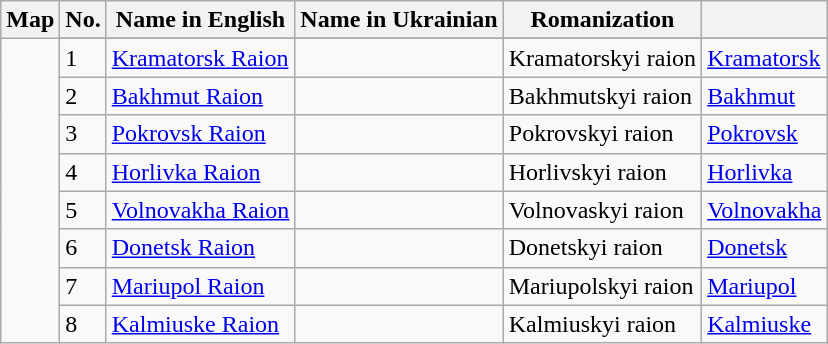<table class="wikitable">
<tr>
<th>Map</th>
<th>No.</th>
<th>Name in English</th>
<th>Name in Ukrainian</th>
<th>Romanization</th>
<th></th>
</tr>
<tr>
<td rowspan=9 align=left><div></div></td>
</tr>
<tr>
<td>1</td>
<td><a href='#'>Kramatorsk Raion</a></td>
<td></td>
<td>Kramatorskyi raion</td>
<td><a href='#'>Kramatorsk</a></td>
</tr>
<tr>
<td>2</td>
<td><a href='#'>Bakhmut Raion</a></td>
<td></td>
<td>Bakhmutskyi raion</td>
<td><a href='#'>Bakhmut</a></td>
</tr>
<tr>
<td>3</td>
<td><a href='#'>Pokrovsk Raion</a></td>
<td></td>
<td>Pokrovskyi raion</td>
<td><a href='#'>Pokrovsk</a></td>
</tr>
<tr>
<td>4</td>
<td><a href='#'>Horlivka Raion</a></td>
<td></td>
<td>Horlivskyi raion</td>
<td><a href='#'>Horlivka</a></td>
</tr>
<tr>
<td>5</td>
<td><a href='#'>Volnovakha Raion</a></td>
<td></td>
<td>Volnovaskyi raion</td>
<td><a href='#'>Volnovakha</a></td>
</tr>
<tr>
<td>6</td>
<td><a href='#'>Donetsk Raion</a></td>
<td></td>
<td>Donetskyi raion</td>
<td><a href='#'>Donetsk</a></td>
</tr>
<tr>
<td>7</td>
<td><a href='#'>Mariupol Raion</a></td>
<td></td>
<td>Mariupolskyi raion</td>
<td><a href='#'>Mariupol</a></td>
</tr>
<tr>
<td>8</td>
<td><a href='#'>Kalmiuske Raion</a></td>
<td></td>
<td>Kalmiuskyi raion</td>
<td><a href='#'>Kalmiuske</a></td>
</tr>
</table>
